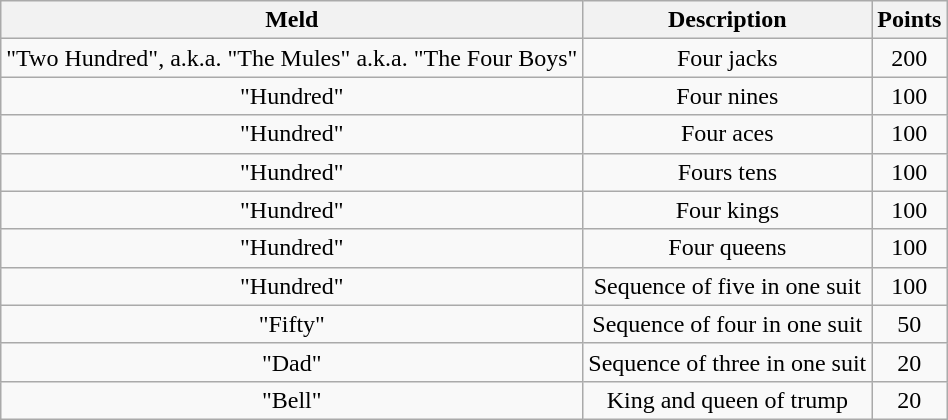<table class="wikitable" style="text-align:center">
<tr>
<th>Meld</th>
<th>Description</th>
<th>Points</th>
</tr>
<tr>
<td>"Two Hundred", a.k.a. "The Mules" a.k.a. "The Four Boys"</td>
<td>Four jacks</td>
<td>200</td>
</tr>
<tr>
<td>"Hundred"</td>
<td>Four nines</td>
<td>100</td>
</tr>
<tr>
<td>"Hundred"</td>
<td>Four aces</td>
<td>100</td>
</tr>
<tr>
<td>"Hundred"</td>
<td>Fours tens</td>
<td>100</td>
</tr>
<tr>
<td>"Hundred"</td>
<td>Four kings</td>
<td>100</td>
</tr>
<tr>
<td>"Hundred"</td>
<td>Four queens</td>
<td>100</td>
</tr>
<tr>
<td>"Hundred"</td>
<td>Sequence of five in one suit</td>
<td>100</td>
</tr>
<tr>
<td>"Fifty"</td>
<td>Sequence of four in one suit</td>
<td>50</td>
</tr>
<tr>
<td>"Dad"</td>
<td>Sequence of three in one suit</td>
<td>20</td>
</tr>
<tr :>
<td>"Bell"</td>
<td>King and queen of trump</td>
<td>20</td>
</tr>
</table>
